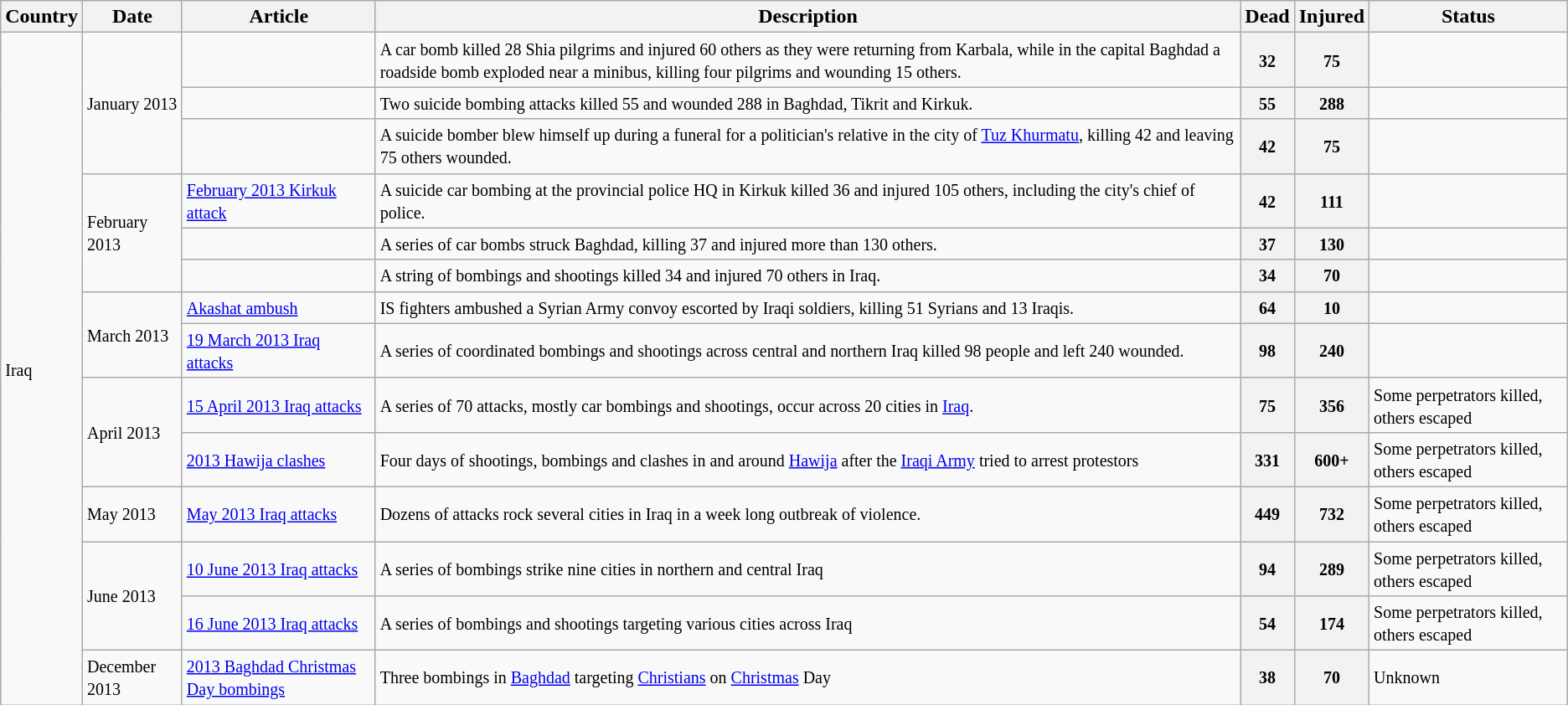<table class="wikitable sortable">
<tr>
<th>Country</th>
<th>Date</th>
<th>Article</th>
<th>Description</th>
<th>Dead</th>
<th>Injured</th>
<th>Status</th>
</tr>
<tr>
<td rowspan="14"><small>Iraq</small></td>
<td rowspan="3"><small>January 2013</small></td>
<td></td>
<td><small>A car bomb killed 28 Shia pilgrims and injured 60 others as they were returning from Karbala, while in the capital Baghdad a roadside bomb exploded near a minibus, killing four pilgrims and wounding 15 others.</small></td>
<th><small>32</small></th>
<th><small>75</small></th>
<td></td>
</tr>
<tr>
<td></td>
<td><small>Two suicide bombing attacks killed 55 and wounded 288 in Baghdad, Tikrit and Kirkuk.</small></td>
<th><small>55</small></th>
<th><small>288</small></th>
<td></td>
</tr>
<tr>
<td></td>
<td><small>A suicide bomber blew himself up during a funeral for a politician's relative in the city of <a href='#'>Tuz Khurmatu</a>, killing 42 and leaving 75 others wounded.</small></td>
<th><small>42</small></th>
<th><small>75</small></th>
<td></td>
</tr>
<tr>
<td rowspan="3"><small>February 2013</small></td>
<td><a href='#'><small>February 2013 Kirkuk attack</small></a></td>
<td><small>A suicide car bombing at the provincial police HQ in Kirkuk killed 36 and injured 105 others, including the city's chief of police.</small></td>
<th><small>42</small></th>
<th><small>111</small></th>
<td></td>
</tr>
<tr>
<td></td>
<td><small>A series of car bombs struck Baghdad, killing 37 and injured more than 130 others.</small></td>
<th><small>37</small></th>
<th><small>130</small></th>
<td></td>
</tr>
<tr>
<td></td>
<td><small>A string of bombings and shootings killed 34 and injured 70 others in Iraq.</small></td>
<th><small>34</small></th>
<th><small>70</small></th>
<td></td>
</tr>
<tr>
<td rowspan="2"><small>March 2013</small></td>
<td><a href='#'><small>Akashat ambush</small></a></td>
<td><small>IS fighters ambushed a Syrian Army convoy escorted by Iraqi soldiers, killing 51 Syrians and 13 Iraqis.</small></td>
<th><small>64</small></th>
<th><small>10</small></th>
<td></td>
</tr>
<tr>
<td><a href='#'><small>19 March 2013 Iraq attacks</small></a></td>
<td><small>A series of coordinated bombings and shootings across central and northern Iraq killed 98 people and left 240 wounded.</small></td>
<th><small>98</small></th>
<th><small>240</small></th>
<td></td>
</tr>
<tr>
<td rowspan="2"><small>April 2013</small></td>
<td><a href='#'><small>15 April 2013 Iraq attacks</small></a></td>
<td><small>A series of 70 attacks, mostly car bombings and shootings, occur across 20 cities in <a href='#'>Iraq</a>.</small></td>
<th><small>75</small></th>
<th><small>356</small></th>
<td><small>Some perpetrators killed, others escaped</small></td>
</tr>
<tr>
<td><a href='#'><small>2013 Hawija clashes</small></a></td>
<td><small>Four days of shootings, bombings and clashes in and around <a href='#'>Hawija</a> after the <a href='#'>Iraqi Army</a> tried to arrest protestors</small></td>
<th><small>331</small></th>
<th><small>600+</small></th>
<td><small>Some perpetrators killed, others escaped</small></td>
</tr>
<tr>
<td><small>May 2013</small></td>
<td><a href='#'><small>May 2013 Iraq attacks</small></a></td>
<td><small>Dozens of attacks rock several cities in Iraq in a week long outbreak of violence.</small></td>
<th><small>449</small></th>
<th><small>732</small></th>
<td><small>Some perpetrators killed, others escaped</small></td>
</tr>
<tr>
<td rowspan="2"><small>June 2013</small></td>
<td><a href='#'><small>10 June 2013 Iraq attacks</small></a></td>
<td><small>A series of bombings strike nine cities in northern and central Iraq</small></td>
<th><small>94</small></th>
<th><small>289</small></th>
<td><small>Some perpetrators killed, others escaped</small></td>
</tr>
<tr>
<td><a href='#'><small>16 June 2013 Iraq attacks</small></a></td>
<td><small>A series of bombings and shootings targeting various cities across Iraq</small></td>
<th><small>54</small></th>
<th><small>174</small></th>
<td><small>Some perpetrators killed, others escaped</small></td>
</tr>
<tr>
<td><small>December 2013</small></td>
<td><a href='#'><small>2013 Baghdad Christmas Day bombings</small></a></td>
<td><small>Three bombings in <a href='#'>Baghdad</a> targeting <a href='#'>Christians</a> on <a href='#'>Christmas</a> Day</small></td>
<th><small>38</small></th>
<th><small>70</small></th>
<td><small>Unknown</small></td>
</tr>
</table>
